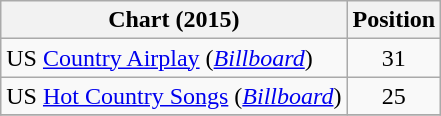<table class="wikitable sortable">
<tr>
<th scope="col">Chart (2015)</th>
<th scope="col">Position</th>
</tr>
<tr>
<td>US <a href='#'>Country Airplay</a> (<em><a href='#'>Billboard</a></em>)</td>
<td align="center">31</td>
</tr>
<tr>
<td>US <a href='#'>Hot Country Songs</a> (<em><a href='#'>Billboard</a></em>)</td>
<td align="center">25</td>
</tr>
<tr>
</tr>
</table>
